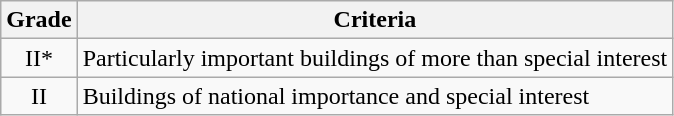<table class="wikitable">
<tr>
<th>Grade</th>
<th>Criteria</th>
</tr>
<tr>
<td align="center" >II*</td>
<td>Particularly important buildings of more than special interest</td>
</tr>
<tr>
<td align="center" >II</td>
<td>Buildings of national importance and special interest</td>
</tr>
</table>
